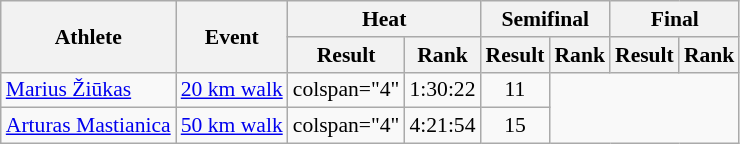<table class="wikitable" style="font-size:90%">
<tr>
<th rowspan="2">Athlete</th>
<th rowspan="2">Event</th>
<th colspan="2">Heat</th>
<th colspan="2">Semifinal</th>
<th colspan="2">Final</th>
</tr>
<tr>
<th>Result</th>
<th>Rank</th>
<th>Result</th>
<th>Rank</th>
<th>Result</th>
<th>Rank</th>
</tr>
<tr style=text-align:center>
<td style=text-align:left><a href='#'>Marius Žiūkas</a></td>
<td style=text-align:left><a href='#'>20 km walk</a></td>
<td>colspan="4" </td>
<td>1:30:22</td>
<td>11</td>
</tr>
<tr style=text-align:center>
<td style=text-align:left><a href='#'>Arturas Mastianica</a></td>
<td style=text-align:left><a href='#'>50 km walk</a></td>
<td>colspan="4" </td>
<td>4:21:54</td>
<td>15</td>
</tr>
</table>
